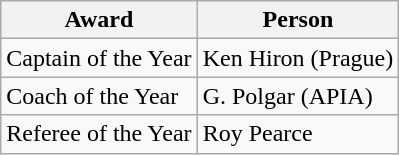<table class="wikitable">
<tr>
<th>Award</th>
<th>Person</th>
</tr>
<tr>
<td>Captain of the Year</td>
<td>Ken Hiron (Prague)</td>
</tr>
<tr>
<td>Coach of the Year</td>
<td>G. Polgar (APIA)</td>
</tr>
<tr>
<td>Referee of the Year</td>
<td>Roy Pearce</td>
</tr>
</table>
